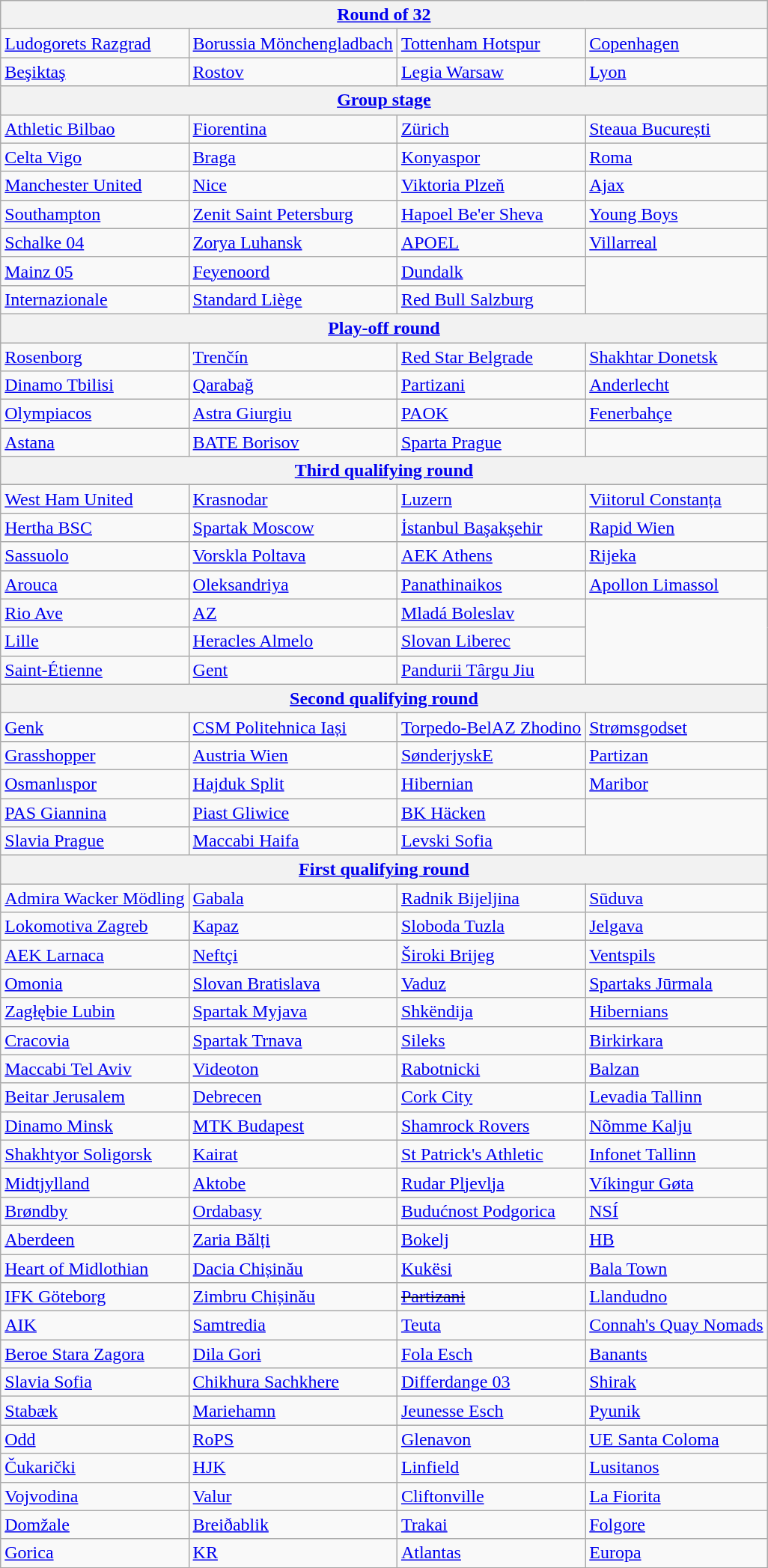<table class="wikitable">
<tr>
<th colspan=4><a href='#'>Round of 32</a></th>
</tr>
<tr>
<td> <a href='#'>Ludogorets Razgrad</a> </td>
<td> <a href='#'>Borussia Mönchengladbach</a> </td>
<td> <a href='#'>Tottenham Hotspur</a> </td>
<td> <a href='#'>Copenhagen</a> </td>
</tr>
<tr>
<td> <a href='#'>Beşiktaş</a> </td>
<td> <a href='#'>Rostov</a> </td>
<td> <a href='#'>Legia Warsaw</a> </td>
<td> <a href='#'>Lyon</a> </td>
</tr>
<tr>
<th colspan=4><a href='#'>Group stage</a></th>
</tr>
<tr>
<td> <a href='#'>Athletic Bilbao</a> </td>
<td> <a href='#'>Fiorentina</a> </td>
<td> <a href='#'>Zürich</a> </td>
<td> <a href='#'>Steaua București</a> </td>
</tr>
<tr>
<td> <a href='#'>Celta Vigo</a> </td>
<td> <a href='#'>Braga</a> </td>
<td> <a href='#'>Konyaspor</a> </td>
<td> <a href='#'>Roma</a> </td>
</tr>
<tr>
<td> <a href='#'>Manchester United</a> </td>
<td> <a href='#'>Nice</a> </td>
<td> <a href='#'>Viktoria Plzeň</a> </td>
<td> <a href='#'>Ajax</a> </td>
</tr>
<tr>
<td> <a href='#'>Southampton</a> </td>
<td> <a href='#'>Zenit Saint Petersburg</a> </td>
<td> <a href='#'>Hapoel Be'er Sheva</a> </td>
<td> <a href='#'>Young Boys</a> </td>
</tr>
<tr>
<td> <a href='#'>Schalke 04</a> </td>
<td> <a href='#'>Zorya Luhansk</a> </td>
<td> <a href='#'>APOEL</a> </td>
<td> <a href='#'>Villarreal</a> </td>
</tr>
<tr>
<td> <a href='#'>Mainz 05</a> </td>
<td> <a href='#'>Feyenoord</a> </td>
<td> <a href='#'>Dundalk</a> </td>
<td rowspan=2></td>
</tr>
<tr>
<td> <a href='#'>Internazionale</a> </td>
<td> <a href='#'>Standard Liège</a> </td>
<td> <a href='#'>Red Bull Salzburg</a> </td>
</tr>
<tr>
<th colspan=4><a href='#'>Play-off round</a></th>
</tr>
<tr>
<td> <a href='#'>Rosenborg</a> </td>
<td> <a href='#'>Trenčín</a> </td>
<td> <a href='#'>Red Star Belgrade</a> </td>
<td> <a href='#'>Shakhtar Donetsk</a> </td>
</tr>
<tr>
<td> <a href='#'>Dinamo Tbilisi</a> </td>
<td> <a href='#'>Qarabağ</a> </td>
<td> <a href='#'>Partizani</a> </td>
<td> <a href='#'>Anderlecht</a> </td>
</tr>
<tr>
<td> <a href='#'>Olympiacos</a> </td>
<td> <a href='#'>Astra Giurgiu</a> </td>
<td> <a href='#'>PAOK</a> </td>
<td> <a href='#'>Fenerbahçe</a> </td>
</tr>
<tr>
<td> <a href='#'>Astana</a> </td>
<td> <a href='#'>BATE Borisov</a> </td>
<td> <a href='#'>Sparta Prague</a> </td>
<td></td>
</tr>
<tr>
<th colspan=4><a href='#'>Third qualifying round</a></th>
</tr>
<tr>
<td> <a href='#'>West Ham United</a> </td>
<td> <a href='#'>Krasnodar</a> </td>
<td> <a href='#'>Luzern</a> </td>
<td> <a href='#'>Viitorul Constanța</a> </td>
</tr>
<tr>
<td> <a href='#'>Hertha BSC</a> </td>
<td> <a href='#'>Spartak Moscow</a> </td>
<td> <a href='#'>İstanbul Başakşehir</a> </td>
<td> <a href='#'>Rapid Wien</a> </td>
</tr>
<tr>
<td> <a href='#'>Sassuolo</a> </td>
<td> <a href='#'>Vorskla Poltava</a> </td>
<td> <a href='#'>AEK Athens</a> </td>
<td> <a href='#'>Rijeka</a> </td>
</tr>
<tr>
<td> <a href='#'>Arouca</a> </td>
<td> <a href='#'>Oleksandriya</a> </td>
<td> <a href='#'>Panathinaikos</a> </td>
<td> <a href='#'>Apollon Limassol</a> </td>
</tr>
<tr>
<td> <a href='#'>Rio Ave</a> </td>
<td> <a href='#'>AZ</a> </td>
<td> <a href='#'>Mladá Boleslav</a> </td>
<td rowspan=3></td>
</tr>
<tr>
<td> <a href='#'>Lille</a> </td>
<td> <a href='#'>Heracles Almelo</a> </td>
<td> <a href='#'>Slovan Liberec</a> </td>
</tr>
<tr>
<td> <a href='#'>Saint-Étienne</a> </td>
<td> <a href='#'>Gent</a> </td>
<td> <a href='#'>Pandurii Târgu Jiu</a> </td>
</tr>
<tr>
<th colspan=4><a href='#'>Second qualifying round</a></th>
</tr>
<tr>
<td> <a href='#'>Genk</a> </td>
<td> <a href='#'>CSM Politehnica Iași</a> </td>
<td> <a href='#'>Torpedo-BelAZ Zhodino</a> </td>
<td> <a href='#'>Strømsgodset</a> </td>
</tr>
<tr>
<td> <a href='#'>Grasshopper</a> </td>
<td> <a href='#'>Austria Wien</a> </td>
<td> <a href='#'>SønderjyskE</a> </td>
<td> <a href='#'>Partizan</a> </td>
</tr>
<tr>
<td> <a href='#'>Osmanlıspor</a> </td>
<td> <a href='#'>Hajduk Split</a> </td>
<td> <a href='#'>Hibernian</a> </td>
<td> <a href='#'>Maribor</a> </td>
</tr>
<tr>
<td> <a href='#'>PAS Giannina</a> </td>
<td> <a href='#'>Piast Gliwice</a> </td>
<td> <a href='#'>BK Häcken</a> </td>
<td rowspan=2></td>
</tr>
<tr>
<td> <a href='#'>Slavia Prague</a> </td>
<td> <a href='#'>Maccabi Haifa</a> </td>
<td> <a href='#'>Levski Sofia</a> </td>
</tr>
<tr>
<th colspan=4><a href='#'>First qualifying round</a></th>
</tr>
<tr>
<td> <a href='#'>Admira Wacker Mödling</a> </td>
<td> <a href='#'>Gabala</a> </td>
<td> <a href='#'>Radnik Bijeljina</a> </td>
<td> <a href='#'>Sūduva</a> </td>
</tr>
<tr>
<td> <a href='#'>Lokomotiva Zagreb</a> </td>
<td> <a href='#'>Kapaz</a> </td>
<td> <a href='#'>Sloboda Tuzla</a> </td>
<td> <a href='#'>Jelgava</a> </td>
</tr>
<tr>
<td> <a href='#'>AEK Larnaca</a> </td>
<td> <a href='#'>Neftçi</a> </td>
<td> <a href='#'>Široki Brijeg</a> </td>
<td> <a href='#'>Ventspils</a> </td>
</tr>
<tr>
<td> <a href='#'>Omonia</a> </td>
<td> <a href='#'>Slovan Bratislava</a> </td>
<td> <a href='#'>Vaduz</a> </td>
<td> <a href='#'>Spartaks Jūrmala</a> </td>
</tr>
<tr>
<td> <a href='#'>Zagłębie Lubin</a> </td>
<td> <a href='#'>Spartak Myjava</a> </td>
<td> <a href='#'>Shkëndija</a> </td>
<td> <a href='#'>Hibernians</a> </td>
</tr>
<tr>
<td> <a href='#'>Cracovia</a> </td>
<td> <a href='#'>Spartak Trnava</a> </td>
<td> <a href='#'>Sileks</a> </td>
<td> <a href='#'>Birkirkara</a> </td>
</tr>
<tr>
<td> <a href='#'>Maccabi Tel Aviv</a> </td>
<td> <a href='#'>Videoton</a> </td>
<td> <a href='#'>Rabotnicki</a> </td>
<td> <a href='#'>Balzan</a> </td>
</tr>
<tr>
<td> <a href='#'>Beitar Jerusalem</a> </td>
<td> <a href='#'>Debrecen</a> </td>
<td> <a href='#'>Cork City</a> </td>
<td> <a href='#'>Levadia Tallinn</a> </td>
</tr>
<tr>
<td> <a href='#'>Dinamo Minsk</a> </td>
<td> <a href='#'>MTK Budapest</a> </td>
<td> <a href='#'>Shamrock Rovers</a> </td>
<td> <a href='#'>Nõmme Kalju</a> </td>
</tr>
<tr>
<td> <a href='#'>Shakhtyor Soligorsk</a> </td>
<td> <a href='#'>Kairat</a> </td>
<td> <a href='#'>St Patrick's Athletic</a> </td>
<td> <a href='#'>Infonet Tallinn</a> </td>
</tr>
<tr>
<td> <a href='#'>Midtjylland</a> </td>
<td> <a href='#'>Aktobe</a> </td>
<td> <a href='#'>Rudar Pljevlja</a> </td>
<td> <a href='#'>Víkingur Gøta</a> </td>
</tr>
<tr>
<td> <a href='#'>Brøndby</a> </td>
<td> <a href='#'>Ordabasy</a> </td>
<td> <a href='#'>Budućnost Podgorica</a> </td>
<td> <a href='#'>NSÍ</a> </td>
</tr>
<tr>
<td> <a href='#'>Aberdeen</a> </td>
<td> <a href='#'>Zaria Bălți</a> </td>
<td> <a href='#'>Bokelj</a> </td>
<td> <a href='#'>HB</a> </td>
</tr>
<tr>
<td> <a href='#'>Heart of Midlothian</a> </td>
<td> <a href='#'>Dacia Chișinău</a> </td>
<td> <a href='#'>Kukësi</a> </td>
<td> <a href='#'>Bala Town</a> </td>
</tr>
<tr>
<td> <a href='#'>IFK Göteborg</a> </td>
<td> <a href='#'>Zimbru Chișinău</a> </td>
<td> <s><a href='#'>Partizani</a></s> </td>
<td> <a href='#'>Llandudno</a> </td>
</tr>
<tr>
<td> <a href='#'>AIK</a> </td>
<td> <a href='#'>Samtredia</a> </td>
<td> <a href='#'>Teuta</a> </td>
<td> <a href='#'>Connah's Quay Nomads</a> </td>
</tr>
<tr>
<td> <a href='#'>Beroe Stara Zagora</a> </td>
<td> <a href='#'>Dila Gori</a> </td>
<td> <a href='#'>Fola Esch</a> </td>
<td> <a href='#'>Banants</a> </td>
</tr>
<tr>
<td> <a href='#'>Slavia Sofia</a> </td>
<td> <a href='#'>Chikhura Sachkhere</a> </td>
<td> <a href='#'>Differdange 03</a> </td>
<td> <a href='#'>Shirak</a> </td>
</tr>
<tr>
<td> <a href='#'>Stabæk</a> </td>
<td> <a href='#'>Mariehamn</a> </td>
<td> <a href='#'>Jeunesse Esch</a> </td>
<td> <a href='#'>Pyunik</a> </td>
</tr>
<tr>
<td> <a href='#'>Odd</a> </td>
<td> <a href='#'>RoPS</a> </td>
<td> <a href='#'>Glenavon</a> </td>
<td> <a href='#'>UE Santa Coloma</a> </td>
</tr>
<tr>
<td> <a href='#'>Čukarički</a> </td>
<td> <a href='#'>HJK</a> </td>
<td> <a href='#'>Linfield</a> </td>
<td> <a href='#'>Lusitanos</a> </td>
</tr>
<tr>
<td> <a href='#'>Vojvodina</a> </td>
<td> <a href='#'>Valur</a> </td>
<td> <a href='#'>Cliftonville</a> </td>
<td> <a href='#'>La Fiorita</a> </td>
</tr>
<tr>
<td> <a href='#'>Domžale</a> </td>
<td> <a href='#'>Breiðablik</a> </td>
<td> <a href='#'>Trakai</a> </td>
<td> <a href='#'>Folgore</a> </td>
</tr>
<tr>
<td> <a href='#'>Gorica</a> </td>
<td> <a href='#'>KR</a> </td>
<td> <a href='#'>Atlantas</a> </td>
<td> <a href='#'>Europa</a> </td>
</tr>
</table>
